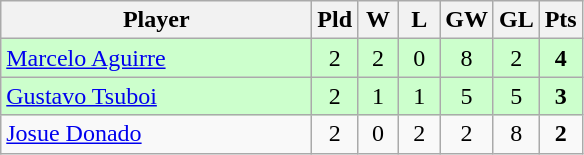<table class="wikitable" style="text-align:center">
<tr>
<th width=200>Player</th>
<th width=20>Pld</th>
<th width=20>W</th>
<th width=20>L</th>
<th width=20>GW</th>
<th width=20>GL</th>
<th width=20>Pts</th>
</tr>
<tr bgcolor="ccffcc">
<td style="text-align:left;"> <a href='#'>Marcelo Aguirre</a></td>
<td>2</td>
<td>2</td>
<td>0</td>
<td>8</td>
<td>2</td>
<td><strong>4</strong></td>
</tr>
<tr bgcolor="ccffcc">
<td style="text-align:left;"> <a href='#'>Gustavo Tsuboi</a></td>
<td>2</td>
<td>1</td>
<td>1</td>
<td>5</td>
<td>5</td>
<td><strong>3</strong></td>
</tr>
<tr>
<td style="text-align:left;"> <a href='#'>Josue Donado</a></td>
<td>2</td>
<td>0</td>
<td>2</td>
<td>2</td>
<td>8</td>
<td><strong>2</strong></td>
</tr>
</table>
